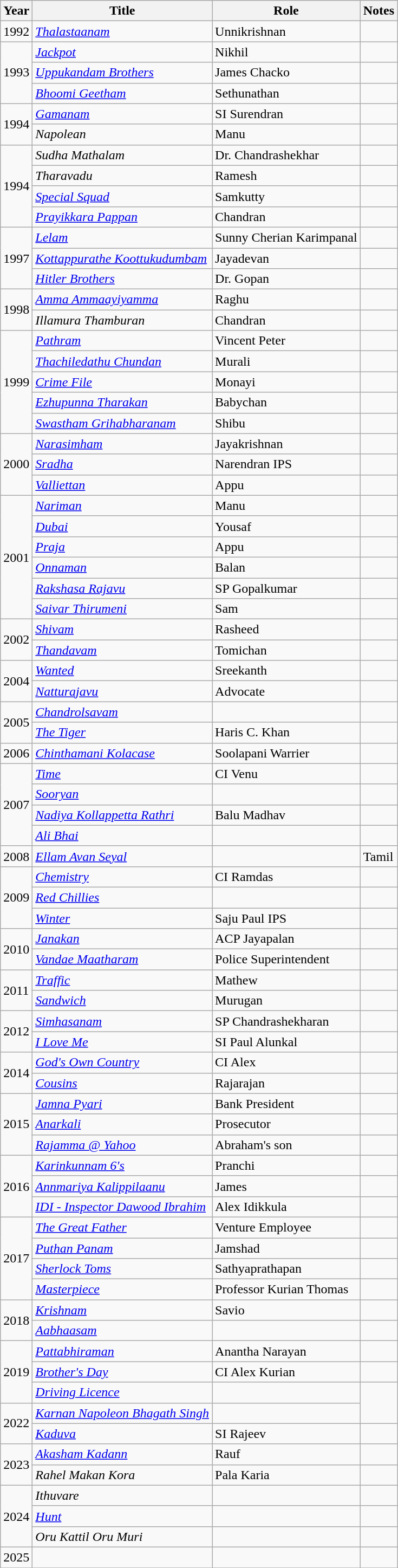<table class="wikitable sortable">
<tr>
<th>Year</th>
<th>Title</th>
<th>Role</th>
<th class="unsortable">Notes</th>
</tr>
<tr>
<td>1992</td>
<td><em><a href='#'>Thalastaanam</a></em></td>
<td>Unnikrishnan</td>
<td></td>
</tr>
<tr>
<td rowspan=3>1993</td>
<td><em><a href='#'>Jackpot</a></em></td>
<td>Nikhil</td>
<td></td>
</tr>
<tr>
<td><em><a href='#'>Uppukandam Brothers</a></em></td>
<td>James Chacko</td>
<td></td>
</tr>
<tr>
<td><em><a href='#'>Bhoomi Geetham</a></em></td>
<td>Sethunathan</td>
<td></td>
</tr>
<tr>
<td rowspan=2>1994</td>
<td><em><a href='#'>Gamanam</a></em></td>
<td>SI Surendran</td>
<td></td>
</tr>
<tr>
<td><em>Napolean</em></td>
<td>Manu</td>
<td></td>
</tr>
<tr>
<td rowspan=4>1994</td>
<td><em>Sudha Mathalam</em></td>
<td>Dr. Chandrashekhar</td>
<td></td>
</tr>
<tr>
<td><em>Tharavadu</em></td>
<td>Ramesh</td>
<td></td>
</tr>
<tr>
<td><em><a href='#'>Special Squad</a></em></td>
<td>Samkutty</td>
<td></td>
</tr>
<tr>
<td><em><a href='#'>Prayikkara Pappan</a></em></td>
<td>Chandran</td>
<td></td>
</tr>
<tr>
<td rowspan=3>1997</td>
<td><em><a href='#'>Lelam</a></em></td>
<td>Sunny Cherian Karimpanal</td>
<td></td>
</tr>
<tr>
<td><em><a href='#'>Kottappurathe Koottukudumbam</a></em></td>
<td>Jayadevan</td>
<td></td>
</tr>
<tr>
<td><em><a href='#'>Hitler Brothers</a></em></td>
<td>Dr. Gopan</td>
<td></td>
</tr>
<tr>
<td rowspan=2>1998</td>
<td><em><a href='#'>Amma Ammaayiyamma</a></em></td>
<td>Raghu</td>
<td></td>
</tr>
<tr>
<td><em>Illamura Thamburan</em></td>
<td>Chandran</td>
<td></td>
</tr>
<tr>
<td rowspan=5>1999</td>
<td><em><a href='#'>Pathram</a></em></td>
<td>Vincent Peter</td>
<td></td>
</tr>
<tr>
<td><em><a href='#'>Thachiledathu Chundan</a></em></td>
<td>Murali</td>
<td></td>
</tr>
<tr>
<td><em><a href='#'>Crime File</a></em></td>
<td>Monayi</td>
<td></td>
</tr>
<tr>
<td><em><a href='#'>Ezhupunna Tharakan</a></em></td>
<td>Babychan</td>
<td></td>
</tr>
<tr>
<td><em><a href='#'>Swastham Grihabharanam</a></em></td>
<td>Shibu</td>
<td></td>
</tr>
<tr>
<td rowspan=3>2000</td>
<td><em><a href='#'>Narasimham</a></em></td>
<td>Jayakrishnan</td>
<td></td>
</tr>
<tr>
<td><em><a href='#'>Sradha</a></em></td>
<td>Narendran IPS</td>
<td></td>
</tr>
<tr>
<td><em><a href='#'>Valliettan</a></em></td>
<td>Appu</td>
<td></td>
</tr>
<tr>
<td rowspan=6>2001</td>
<td><em><a href='#'>Nariman</a></em></td>
<td>Manu</td>
<td></td>
</tr>
<tr>
<td><em><a href='#'>Dubai</a></em></td>
<td>Yousaf</td>
<td></td>
</tr>
<tr>
<td><em><a href='#'>Praja</a></em></td>
<td>Appu</td>
<td></td>
</tr>
<tr>
<td><em><a href='#'>Onnaman</a></em></td>
<td>Balan</td>
<td></td>
</tr>
<tr>
<td><em><a href='#'>Rakshasa Rajavu</a></em></td>
<td>SP Gopalkumar</td>
<td></td>
</tr>
<tr>
<td><em><a href='#'>Saivar Thirumeni</a></em></td>
<td>Sam</td>
<td></td>
</tr>
<tr>
<td rowspan=2>2002</td>
<td><em><a href='#'>Shivam</a></em></td>
<td>Rasheed</td>
<td></td>
</tr>
<tr>
<td><em><a href='#'>Thandavam</a></em></td>
<td>Tomichan</td>
<td></td>
</tr>
<tr>
<td rowspan=2>2004</td>
<td><em><a href='#'>Wanted</a></em></td>
<td>Sreekanth</td>
<td></td>
</tr>
<tr>
<td><em><a href='#'>Natturajavu</a></em></td>
<td>Advocate</td>
<td></td>
</tr>
<tr>
<td rowspan=2>2005</td>
<td><em><a href='#'>Chandrolsavam</a></em></td>
<td></td>
<td></td>
</tr>
<tr>
<td><em><a href='#'>The Tiger</a></em></td>
<td>Haris C. Khan</td>
<td></td>
</tr>
<tr>
<td>2006</td>
<td><em><a href='#'>Chinthamani Kolacase</a></em></td>
<td>Soolapani Warrier</td>
<td></td>
</tr>
<tr>
<td rowspan=4>2007</td>
<td><em><a href='#'>Time</a></em></td>
<td>CI Venu</td>
<td></td>
</tr>
<tr>
<td><em><a href='#'>Sooryan</a></em></td>
<td></td>
<td></td>
</tr>
<tr>
<td><em><a href='#'>Nadiya Kollappetta Rathri</a></em></td>
<td>Balu Madhav</td>
<td></td>
</tr>
<tr>
<td><em><a href='#'>Ali Bhai</a></em></td>
<td></td>
<td></td>
</tr>
<tr>
<td>2008</td>
<td><em><a href='#'>Ellam Avan Seyal</a></em></td>
<td></td>
<td>Tamil</td>
</tr>
<tr>
<td rowspan=3>2009</td>
<td><em><a href='#'>Chemistry</a></em></td>
<td>CI Ramdas</td>
<td></td>
</tr>
<tr>
<td><em><a href='#'>Red Chillies</a></em></td>
<td></td>
<td></td>
</tr>
<tr>
<td><em><a href='#'>Winter</a></em></td>
<td>Saju Paul IPS</td>
<td></td>
</tr>
<tr>
<td rowspan=2>2010</td>
<td><em><a href='#'>Janakan</a></em></td>
<td>ACP Jayapalan</td>
<td></td>
</tr>
<tr>
<td><em><a href='#'>Vandae Maatharam</a></em></td>
<td>Police Superintendent</td>
<td></td>
</tr>
<tr>
<td rowspan=2>2011</td>
<td><em><a href='#'>Traffic</a></em></td>
<td>Mathew</td>
<td></td>
</tr>
<tr>
<td><em><a href='#'>Sandwich</a></em></td>
<td>Murugan</td>
<td></td>
</tr>
<tr>
<td rowspan=2>2012</td>
<td><em><a href='#'>Simhasanam</a></em></td>
<td>SP Chandrashekharan</td>
<td></td>
</tr>
<tr>
<td><em><a href='#'>I Love Me</a></em></td>
<td>SI Paul Alunkal</td>
<td></td>
</tr>
<tr>
<td rowspan=2>2014</td>
<td><em><a href='#'>God's Own Country</a></em></td>
<td>CI Alex</td>
<td></td>
</tr>
<tr>
<td><em><a href='#'>Cousins</a></em></td>
<td>Rajarajan</td>
<td></td>
</tr>
<tr>
<td rowspan=3>2015</td>
<td><em><a href='#'>Jamna Pyari</a></em></td>
<td>Bank President</td>
<td></td>
</tr>
<tr>
<td><em><a href='#'>Anarkali</a></em></td>
<td>Prosecutor</td>
<td></td>
</tr>
<tr>
<td><em><a href='#'>Rajamma @ Yahoo</a></em></td>
<td>Abraham's son</td>
<td></td>
</tr>
<tr>
<td rowspan=3>2016</td>
<td><em><a href='#'>Karinkunnam 6's</a></em></td>
<td>Pranchi</td>
<td></td>
</tr>
<tr>
<td><em><a href='#'>Annmariya Kalippilaanu</a></em></td>
<td>James</td>
<td></td>
</tr>
<tr>
<td><em><a href='#'>IDI - Inspector Dawood Ibrahim</a></em></td>
<td>Alex Idikkula</td>
<td></td>
</tr>
<tr>
<td rowspan=4>2017</td>
<td><em><a href='#'>The Great Father</a></em></td>
<td>Venture Employee</td>
<td></td>
</tr>
<tr>
<td><em><a href='#'>Puthan Panam</a></em></td>
<td>Jamshad</td>
<td></td>
</tr>
<tr>
<td><em><a href='#'>Sherlock Toms</a></em></td>
<td>Sathyaprathapan</td>
<td></td>
</tr>
<tr>
<td><em><a href='#'>Masterpiece</a></em></td>
<td>Professor Kurian Thomas</td>
<td></td>
</tr>
<tr>
<td rowspan=2>2018</td>
<td><em><a href='#'>Krishnam</a></em></td>
<td>Savio</td>
<td></td>
</tr>
<tr>
<td><em><a href='#'>Aabhaasam</a></em></td>
<td></td>
<td></td>
</tr>
<tr>
<td rowspan=3>2019</td>
<td><em><a href='#'>Pattabhiraman</a></em></td>
<td>Anantha Narayan</td>
<td></td>
</tr>
<tr>
<td><em><a href='#'>Brother's Day</a></em></td>
<td>CI Alex Kurian</td>
<td></td>
</tr>
<tr>
<td><em><a href='#'>Driving Licence</a></em></td>
<td DySP Joseph Unniyadan></td>
</tr>
<tr>
<td rowspan=2>2022</td>
<td><em><a href='#'>Karnan Napoleon Bhagath Singh</a></em></td>
<td Shasheendran></td>
</tr>
<tr>
<td><em><a href='#'>Kaduva</a></em></td>
<td>SI Rajeev</td>
<td></td>
</tr>
<tr>
<td rowspan=2>2023</td>
<td><em><a href='#'>Akasham Kadann</a></em></td>
<td>Rauf</td>
<td></td>
</tr>
<tr>
<td><em>Rahel Makan Kora</em></td>
<td>Pala Karia</td>
<td></td>
</tr>
<tr>
<td rowspan=3>2024</td>
<td><em>Ithuvare</em></td>
<td></td>
<td></td>
</tr>
<tr>
<td><em><a href='#'>Hunt</a></em></td>
<td></td>
<td></td>
</tr>
<tr>
<td><em>Oru Kattil Oru Muri</em></td>
<td></td>
<td></td>
</tr>
<tr>
<td>2025</td>
<td></td>
<td></td>
<td></td>
</tr>
<tr>
</tr>
</table>
